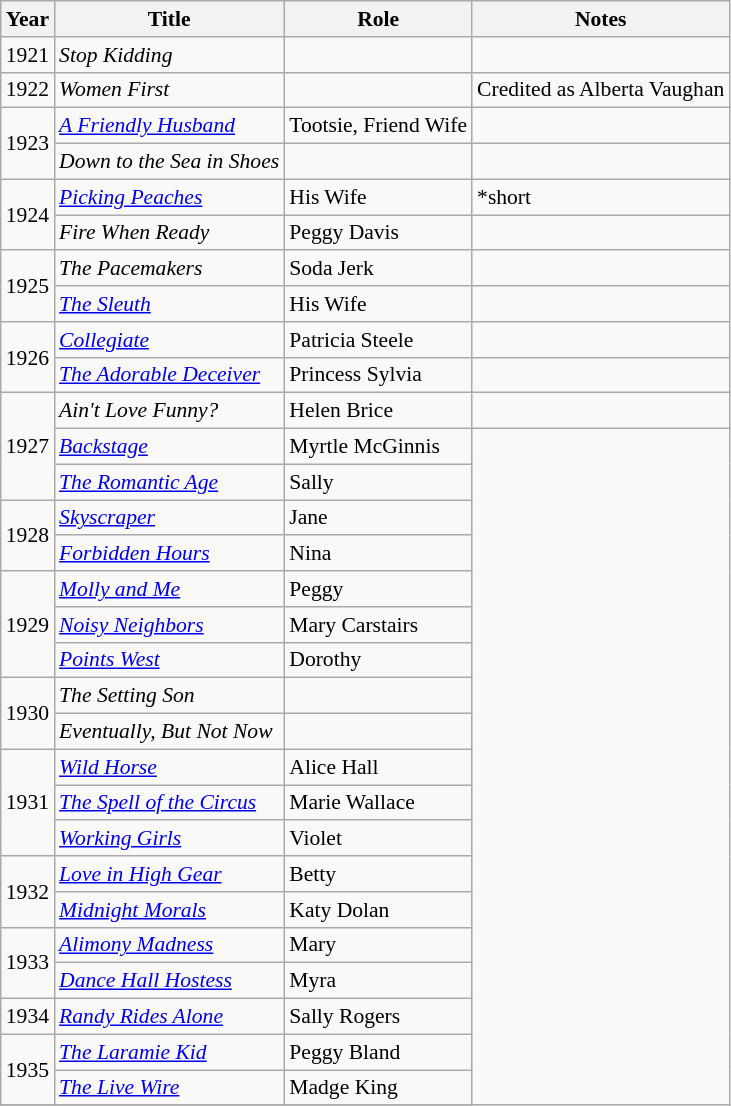<table class="wikitable" style="font-size: 90%;">
<tr>
<th>Year</th>
<th>Title</th>
<th>Role</th>
<th>Notes</th>
</tr>
<tr>
<td>1921</td>
<td><em>Stop Kidding</em></td>
<td></td>
<td></td>
</tr>
<tr>
<td>1922</td>
<td><em>Women First</em></td>
<td></td>
<td>Credited as Alberta Vaughan</td>
</tr>
<tr>
<td rowspan=2>1923</td>
<td><em><a href='#'>A Friendly Husband</a></em></td>
<td>Tootsie, Friend Wife</td>
<td></td>
</tr>
<tr>
<td><em>Down to the Sea in Shoes</em></td>
<td></td>
<td></td>
</tr>
<tr>
<td rowspan=2>1924</td>
<td><em><a href='#'>Picking Peaches</a></em></td>
<td>His Wife</td>
<td>*short</td>
</tr>
<tr>
<td><em>Fire When Ready</em></td>
<td>Peggy Davis</td>
<td></td>
</tr>
<tr>
<td rowspan=2>1925</td>
<td><em>The Pacemakers</em></td>
<td>Soda Jerk</td>
<td></td>
</tr>
<tr>
<td><em><a href='#'>The Sleuth</a></em></td>
<td>His Wife</td>
<td></td>
</tr>
<tr>
<td rowspan=2>1926</td>
<td><em><a href='#'>Collegiate</a></em></td>
<td>Patricia Steele</td>
<td></td>
</tr>
<tr>
<td><em><a href='#'>The Adorable Deceiver</a></em></td>
<td>Princess Sylvia</td>
<td></td>
</tr>
<tr>
<td rowspan=3>1927</td>
<td><em>Ain't Love Funny?</em></td>
<td>Helen Brice</td>
<td></td>
</tr>
<tr>
<td><em><a href='#'>Backstage</a></em></td>
<td>Myrtle McGinnis</td>
</tr>
<tr>
<td><em><a href='#'>The Romantic Age</a></em></td>
<td>Sally</td>
</tr>
<tr>
<td rowspan=2>1928</td>
<td><em><a href='#'>Skyscraper</a></em></td>
<td>Jane</td>
</tr>
<tr>
<td><em><a href='#'>Forbidden Hours</a></em></td>
<td>Nina</td>
</tr>
<tr>
<td rowspan=3>1929</td>
<td><em><a href='#'>Molly and Me</a></em></td>
<td>Peggy</td>
</tr>
<tr>
<td><em><a href='#'>Noisy Neighbors</a></em></td>
<td>Mary Carstairs</td>
</tr>
<tr>
<td><em><a href='#'>Points West</a></em></td>
<td>Dorothy</td>
</tr>
<tr>
<td rowspan=2>1930</td>
<td><em>The Setting Son</em></td>
<td></td>
</tr>
<tr>
<td><em>Eventually, But Not Now</em></td>
<td></td>
</tr>
<tr>
<td rowspan=3>1931</td>
<td><em><a href='#'>Wild Horse</a></em></td>
<td>Alice Hall</td>
</tr>
<tr>
<td><em><a href='#'>The Spell of the Circus</a></em></td>
<td>Marie Wallace</td>
</tr>
<tr>
<td><em><a href='#'>Working Girls</a></em></td>
<td>Violet</td>
</tr>
<tr>
<td rowspan=2>1932</td>
<td><em><a href='#'>Love in High Gear</a></em></td>
<td>Betty</td>
</tr>
<tr>
<td><em><a href='#'>Midnight Morals</a></em></td>
<td>Katy Dolan</td>
</tr>
<tr>
<td rowspan=2>1933</td>
<td><em><a href='#'>Alimony Madness</a></em></td>
<td>Mary</td>
</tr>
<tr>
<td><em><a href='#'>Dance Hall Hostess</a></em></td>
<td>Myra</td>
</tr>
<tr>
<td>1934</td>
<td><em><a href='#'>Randy Rides Alone</a></em></td>
<td>Sally Rogers</td>
</tr>
<tr>
<td rowspan=2>1935</td>
<td><em><a href='#'>The Laramie Kid</a></em></td>
<td>Peggy Bland</td>
</tr>
<tr>
<td><em><a href='#'>The Live Wire</a></em></td>
<td>Madge King</td>
</tr>
<tr>
</tr>
</table>
